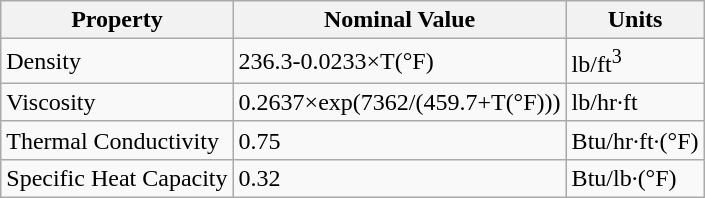<table class="wikitable">
<tr>
<th>Property</th>
<th>Nominal Value</th>
<th>Units</th>
</tr>
<tr>
<td>Density</td>
<td>236.3-0.0233×T(°F)</td>
<td>lb/ft<sup>3</sup></td>
</tr>
<tr>
<td>Viscosity</td>
<td>0.2637×exp(7362/(459.7+T(°F)))</td>
<td>lb/hr·ft</td>
</tr>
<tr>
<td>Thermal Conductivity</td>
<td>0.75</td>
<td>Btu/hr·ft·(°F)</td>
</tr>
<tr>
<td>Specific Heat Capacity</td>
<td>0.32</td>
<td>Btu/lb·(°F)</td>
</tr>
</table>
